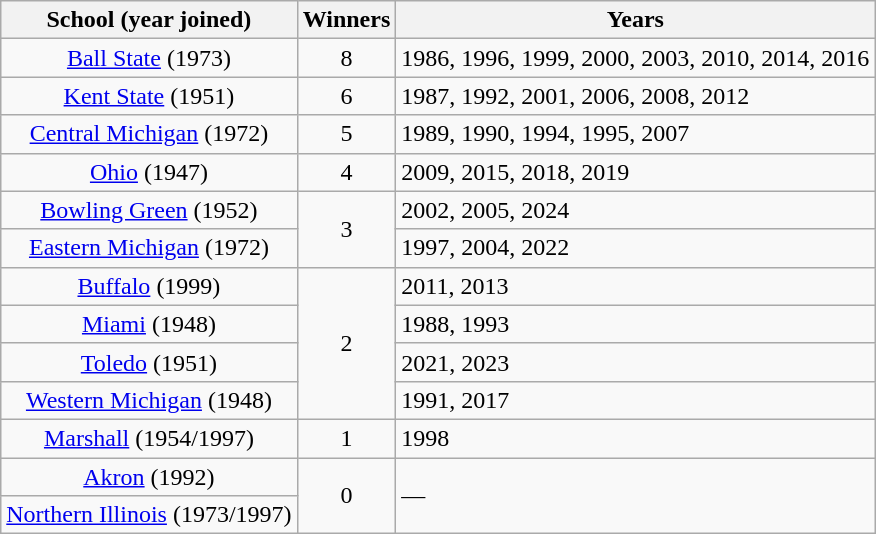<table class=wikitable>
<tr>
<th>School (year joined)</th>
<th>Winners</th>
<th>Years</th>
</tr>
<tr>
<td align=center><a href='#'>Ball State</a> (1973)</td>
<td align=center>8</td>
<td>1986, 1996, 1999, 2000, 2003, 2010, 2014, 2016</td>
</tr>
<tr>
<td align=center><a href='#'>Kent State</a> (1951)</td>
<td align=center>6</td>
<td>1987, 1992, 2001, 2006, 2008, 2012</td>
</tr>
<tr>
<td align=center><a href='#'>Central Michigan</a> (1972)</td>
<td align=center>5</td>
<td>1989, 1990, 1994, 1995, 2007</td>
</tr>
<tr>
<td align=center><a href='#'>Ohio</a> (1947)</td>
<td align=center>4</td>
<td>2009, 2015, 2018, 2019</td>
</tr>
<tr>
<td align=center><a href='#'>Bowling Green</a> (1952)</td>
<td rowspan="2" align="center">3</td>
<td>2002, 2005, 2024</td>
</tr>
<tr>
<td align="center"><a href='#'>Eastern Michigan</a> (1972)</td>
<td>1997, 2004, 2022</td>
</tr>
<tr>
<td align=center><a href='#'>Buffalo</a> (1999)</td>
<td rowspan="4" align="center">2</td>
<td>2011, 2013</td>
</tr>
<tr>
<td align=center><a href='#'>Miami</a> (1948)</td>
<td>1988, 1993</td>
</tr>
<tr>
<td align=center><a href='#'>Toledo</a> (1951)</td>
<td>2021, 2023</td>
</tr>
<tr>
<td align=center><a href='#'>Western Michigan</a> (1948)</td>
<td>1991, 2017</td>
</tr>
<tr>
<td align=center><a href='#'>Marshall</a> (1954/1997)</td>
<td align=center>1</td>
<td>1998</td>
</tr>
<tr>
<td align=center><a href='#'>Akron</a> (1992)</td>
<td rowspan="2" align="center">0</td>
<td rowspan="2">—</td>
</tr>
<tr>
<td align=center><a href='#'>Northern Illinois</a> (1973/1997)</td>
</tr>
</table>
